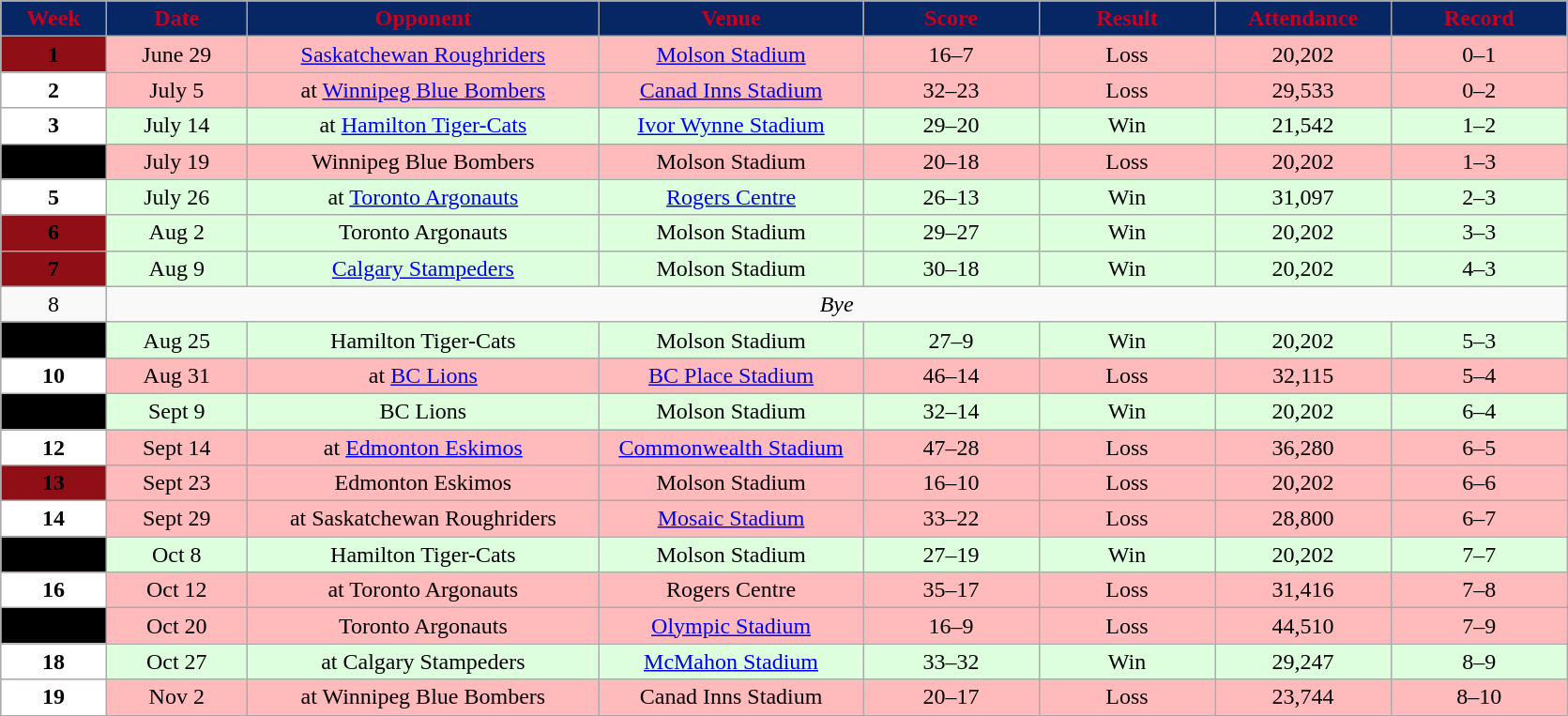<table class="wikitable sortable sortable" style="font-size: 100%; text-align: center;">
<tr>
<th style="background:#072764;color:#c6011f;" width="6%">Week</th>
<th style="background:#072764;color:#c6011f;" width="8%">Date</th>
<th style="background:#072764;color:#c6011f;" width="20%">Opponent</th>
<th style="background:#072764;color:#c6011f;" width="15%">Venue</th>
<th style="background:#072764;color:#c6011f;" width="10%">Score</th>
<th style="background:#072764;color:#c6011f;" width="10%">Result</th>
<th style="background:#072764;color:#c6011f;" width="10%">Attendance</th>
<th style="background:#072764;color:#c6011f;" width="10%">Record</th>
</tr>
<tr bgcolor="ffbbbb">
<td style="text-align:center; background:#900F17;"><span><strong>1</strong></span></td>
<td>June 29</td>
<td><a href='#'>Saskatchewan Roughriders</a></td>
<td><a href='#'>Molson Stadium</a></td>
<td>16–7</td>
<td>Loss</td>
<td>20,202</td>
<td>0–1</td>
</tr>
<tr bgcolor="ffbbbb">
<td style="text-align:center; background:white;"><span><strong>2</strong></span></td>
<td>July 5</td>
<td>at <a href='#'>Winnipeg Blue Bombers</a></td>
<td><a href='#'>Canad Inns Stadium</a></td>
<td>32–23</td>
<td>Loss</td>
<td>29,533</td>
<td>0–2</td>
</tr>
<tr bgcolor="ddffdd">
<td style="text-align:center; background:white;"><span><strong>3</strong></span></td>
<td>July 14</td>
<td>at <a href='#'>Hamilton Tiger-Cats</a></td>
<td><a href='#'>Ivor Wynne Stadium</a></td>
<td>29–20</td>
<td>Win</td>
<td>21,542</td>
<td>1–2</td>
</tr>
<tr bgcolor="ffbbbb">
<td style="text-align:center; background:black;"><span><strong>4</strong></span></td>
<td>July 19</td>
<td>Winnipeg Blue Bombers</td>
<td>Molson Stadium</td>
<td>20–18</td>
<td>Loss</td>
<td>20,202</td>
<td>1–3</td>
</tr>
<tr bgcolor="ddffdd">
<td style="text-align:center; background:white;"><span><strong>5</strong></span></td>
<td>July 26</td>
<td>at <a href='#'>Toronto Argonauts</a></td>
<td><a href='#'>Rogers Centre</a></td>
<td>26–13</td>
<td>Win</td>
<td>31,097</td>
<td>2–3</td>
</tr>
<tr bgcolor="ddffdd">
<td style="text-align:center; background:#900F17;"><span><strong>6</strong></span></td>
<td>Aug 2</td>
<td>Toronto Argonauts</td>
<td>Molson Stadium</td>
<td>29–27</td>
<td>Win</td>
<td>20,202</td>
<td>3–3</td>
</tr>
<tr bgcolor="ddffdd">
<td style="text-align:center; background:#900F17;"><span><strong>7</strong></span></td>
<td>Aug 9</td>
<td><a href='#'>Calgary Stampeders</a></td>
<td>Molson Stadium</td>
<td>30–18</td>
<td>Win</td>
<td>20,202</td>
<td>4–3</td>
</tr>
<tr align="center">
<td>8</td>
<td colspan=7 align="center"><em>Bye</em></td>
</tr>
<tr bgcolor="ddffdd">
<td style="text-align:center; background:black;"><span><strong>9</strong></span></td>
<td>Aug 25</td>
<td>Hamilton Tiger-Cats</td>
<td>Molson Stadium</td>
<td>27–9</td>
<td>Win</td>
<td>20,202</td>
<td>5–3</td>
</tr>
<tr bgcolor="ffbbbb">
<td style="text-align:center; background:white;"><span><strong>10</strong></span></td>
<td>Aug 31</td>
<td>at <a href='#'>BC Lions</a></td>
<td><a href='#'>BC Place Stadium</a></td>
<td>46–14</td>
<td>Loss</td>
<td>32,115</td>
<td>5–4</td>
</tr>
<tr bgcolor="ddffdd">
<td style="text-align:center; background:black;"><span><strong>11</strong></span></td>
<td>Sept 9</td>
<td>BC Lions</td>
<td>Molson Stadium</td>
<td>32–14</td>
<td>Win</td>
<td>20,202</td>
<td>6–4</td>
</tr>
<tr bgcolor="ffbbbb">
<td style="text-align:center; background:white;"><span><strong>12</strong></span></td>
<td>Sept 14</td>
<td>at <a href='#'>Edmonton Eskimos</a></td>
<td><a href='#'>Commonwealth Stadium</a></td>
<td>47–28</td>
<td>Loss</td>
<td>36,280</td>
<td>6–5</td>
</tr>
<tr bgcolor="ffbbbb">
<td style="text-align:center; background:#900F17;"><span><strong>13</strong></span></td>
<td>Sept 23</td>
<td>Edmonton Eskimos</td>
<td>Molson Stadium</td>
<td>16–10</td>
<td>Loss</td>
<td>20,202</td>
<td>6–6</td>
</tr>
<tr bgcolor="ffbbbb">
<td style="text-align:center; background:white;"><span><strong>14</strong></span></td>
<td>Sept 29</td>
<td>at Saskatchewan Roughriders</td>
<td><a href='#'>Mosaic Stadium</a></td>
<td>33–22</td>
<td>Loss</td>
<td>28,800</td>
<td>6–7</td>
</tr>
<tr bgcolor="ddffdd">
<td style="text-align:center; background:black;"><span><strong>15</strong></span></td>
<td>Oct 8</td>
<td>Hamilton Tiger-Cats</td>
<td>Molson Stadium</td>
<td>27–19</td>
<td>Win</td>
<td>20,202</td>
<td>7–7</td>
</tr>
<tr bgcolor="ffbbbb">
<td style="text-align:center; background:white;"><span><strong>16</strong></span></td>
<td>Oct 12</td>
<td>at Toronto Argonauts</td>
<td>Rogers Centre</td>
<td>35–17</td>
<td>Loss</td>
<td>31,416</td>
<td>7–8</td>
</tr>
<tr bgcolor="ffbbbb">
<td style="text-align:center; background:black;"><span><strong>17</strong></span></td>
<td>Oct 20</td>
<td>Toronto Argonauts</td>
<td><a href='#'>Olympic Stadium</a></td>
<td>16–9</td>
<td>Loss</td>
<td>44,510</td>
<td>7–9</td>
</tr>
<tr bgcolor="ddffdd">
<td style="text-align:center; background:white;"><span><strong>18</strong></span></td>
<td>Oct 27</td>
<td>at Calgary Stampeders</td>
<td><a href='#'>McMahon Stadium</a></td>
<td>33–32</td>
<td>Win</td>
<td>29,247</td>
<td>8–9</td>
</tr>
<tr bgcolor="ffbbbb">
<td style="text-align:center; background:white;"><span><strong>19</strong></span></td>
<td>Nov 2</td>
<td>at Winnipeg Blue Bombers</td>
<td>Canad Inns Stadium</td>
<td>20–17</td>
<td>Loss</td>
<td>23,744</td>
<td>8–10</td>
</tr>
<tr>
</tr>
</table>
